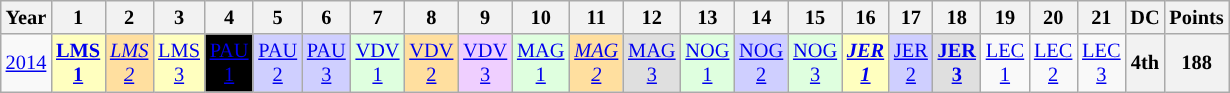<table class="wikitable" style="text-align:center; font-size:85%">
<tr>
<th>Year</th>
<th>1</th>
<th>2</th>
<th>3</th>
<th>4</th>
<th>5</th>
<th>6</th>
<th>7</th>
<th>8</th>
<th>9</th>
<th>10</th>
<th>11</th>
<th>12</th>
<th>13</th>
<th>14</th>
<th>15</th>
<th>16</th>
<th>17</th>
<th>18</th>
<th>19</th>
<th>20</th>
<th>21</th>
<th>DC</th>
<th>Points</th>
</tr>
<tr>
<td><a href='#'>2014</a></td>
<td style="background:#FFFFBF"><strong><a href='#'>LMS<br>1</a></strong><br></td>
<td style="background:#FFDF9F"><em><a href='#'>LMS<br>2</a></em><br></td>
<td style="background:#FFFFBF"><a href='#'>LMS<br>3</a><br></td>
<td style="background:#000000;color:white"><a href='#'><span>PAU<br>1</span></a><br></td>
<td style="background:#CFCFFF"><a href='#'>PAU<br>2</a><br></td>
<td style="background:#CFCFFF"><a href='#'>PAU<br>3</a><br></td>
<td style="background:#DFFFDF"><a href='#'>VDV<br>1</a><br></td>
<td style="background:#FFDF9F"><a href='#'>VDV<br>2</a><br></td>
<td style="background:#EFCFFF"><a href='#'>VDV<br>3</a><br></td>
<td style="background:#DFFFDF"><a href='#'>MAG<br>1</a><br></td>
<td style="background:#FFDF9F"><em><a href='#'>MAG<br>2</a></em><br></td>
<td style="background:#DFDFDF"><a href='#'>MAG<br>3</a><br></td>
<td style="background:#DFFFDF"><a href='#'>NOG<br>1</a><br></td>
<td style="background:#CFCFFF"><a href='#'>NOG<br>2</a><br></td>
<td style="background:#DFFFDF"><a href='#'>NOG<br>3</a><br></td>
<td style="background:#FFFFBF"><strong><em><a href='#'>JER<br>1</a></em></strong><br></td>
<td style="background:#CFCFFF"><a href='#'>JER<br>2</a><br></td>
<td style="background:#DFDFDF"><strong><a href='#'>JER<br>3</a></strong><br></td>
<td><a href='#'>LEC<br>1</a></td>
<td><a href='#'>LEC<br>2</a></td>
<td><a href='#'>LEC<br>3</a></td>
<th>4th</th>
<th>188</th>
</tr>
</table>
